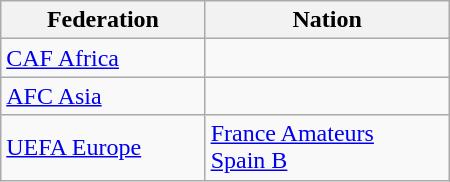<table class="wikitable" style="width:300px;">
<tr>
<th>Federation</th>
<th>Nation</th>
</tr>
<tr>
<td><a href='#'>CAF Africa</a></td>
<td></td>
</tr>
<tr>
<td><a href='#'>AFC Asia</a></td>
<td></td>
</tr>
<tr>
<td><a href='#'>UEFA Europe</a></td>
<td> <a href='#'>France Amateurs</a><br> <a href='#'>Spain B</a> <em></em></td>
</tr>
</table>
